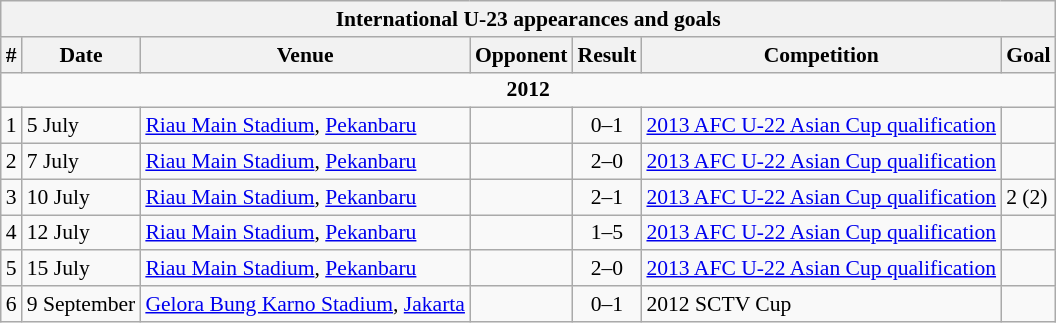<table class="wikitable collapsed" style="font-size:90%">
<tr>
<th colspan="7"><strong>International U-23 appearances and goals</strong></th>
</tr>
<tr>
<th>#</th>
<th>Date</th>
<th>Venue</th>
<th>Opponent</th>
<th>Result</th>
<th>Competition</th>
<th>Goal</th>
</tr>
<tr>
<td colspan=7 align=center><strong>2012</strong></td>
</tr>
<tr>
<td align=center>1</td>
<td>5 July</td>
<td><a href='#'>Riau Main Stadium</a>, <a href='#'>Pekanbaru</a></td>
<td></td>
<td align=center>0–1</td>
<td><a href='#'>2013 AFC U-22 Asian Cup qualification</a></td>
<td></td>
</tr>
<tr>
<td align=center>2</td>
<td>7 July</td>
<td><a href='#'>Riau Main Stadium</a>, <a href='#'>Pekanbaru</a></td>
<td></td>
<td align=center>2–0</td>
<td><a href='#'>2013 AFC U-22 Asian Cup qualification</a></td>
<td></td>
</tr>
<tr>
<td align=center>3</td>
<td>10 July</td>
<td><a href='#'>Riau Main Stadium</a>, <a href='#'>Pekanbaru</a></td>
<td></td>
<td align=center>2–1</td>
<td><a href='#'>2013 AFC U-22 Asian Cup qualification</a></td>
<td>2 (2)</td>
</tr>
<tr>
<td align=center>4</td>
<td>12 July</td>
<td><a href='#'>Riau Main Stadium</a>, <a href='#'>Pekanbaru</a></td>
<td></td>
<td align=center>1–5</td>
<td><a href='#'>2013 AFC U-22 Asian Cup qualification</a></td>
<td></td>
</tr>
<tr>
<td align=center>5</td>
<td>15 July</td>
<td><a href='#'>Riau Main Stadium</a>, <a href='#'>Pekanbaru</a></td>
<td></td>
<td align=center>2–0</td>
<td><a href='#'>2013 AFC U-22 Asian Cup qualification</a></td>
<td></td>
</tr>
<tr>
<td align=center>6</td>
<td>9 September</td>
<td><a href='#'>Gelora Bung Karno Stadium</a>, <a href='#'>Jakarta</a></td>
<td></td>
<td align=center>0–1</td>
<td>2012 SCTV Cup</td>
<td></td>
</tr>
</table>
